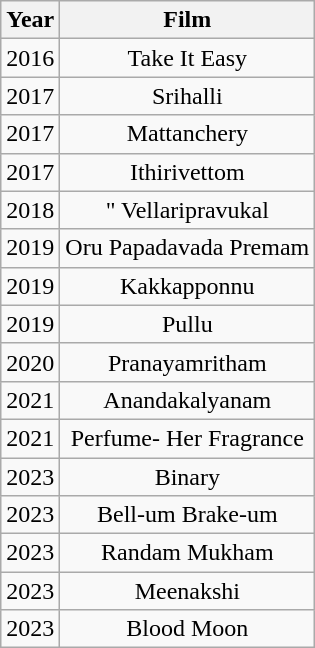<table class="wikitable" style="text-align:center;">
<tr>
<th>Year</th>
<th>Film</th>
</tr>
<tr>
<td>2016</td>
<td>Take It Easy</td>
</tr>
<tr>
<td>2017</td>
<td>Srihalli</td>
</tr>
<tr>
<td>2017</td>
<td>Mattanchery</td>
</tr>
<tr>
<td>2017</td>
<td>Ithirivettom</td>
</tr>
<tr>
<td>2018</td>
<td>" Vellaripravukal</td>
</tr>
<tr>
<td>2019</td>
<td>Oru Papadavada Premam</td>
</tr>
<tr>
<td>2019</td>
<td>Kakkapponnu</td>
</tr>
<tr>
<td>2019</td>
<td>Pullu</td>
</tr>
<tr>
<td>2020</td>
<td>Pranayamritham</td>
</tr>
<tr>
<td>2021</td>
<td>Anandakalyanam</td>
</tr>
<tr>
<td>2021</td>
<td>Perfume- Her Fragrance</td>
</tr>
<tr>
<td>2023</td>
<td>Binary</td>
</tr>
<tr>
<td>2023</td>
<td>Bell-um Brake-um</td>
</tr>
<tr>
<td>2023</td>
<td>Randam Mukham</td>
</tr>
<tr>
<td>2023</td>
<td>Meenakshi</td>
</tr>
<tr>
<td>2023</td>
<td>Blood Moon</td>
</tr>
</table>
